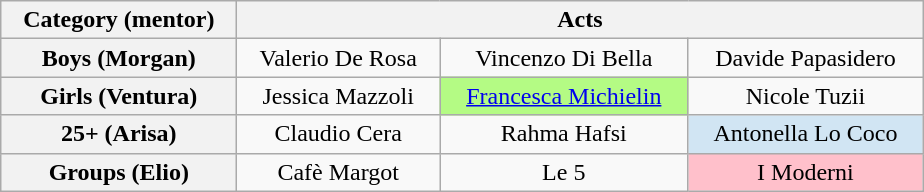<table class="wikitable" style="text-align:center">
<tr>
<th spope="col" width="150">Category (mentor)</th>
<th scope="col" colspan="3" width="450">Acts</th>
</tr>
<tr>
<th scope="col">Boys (Morgan)</th>
<td>Valerio De Rosa</td>
<td>Vincenzo Di Bella</td>
<td>Davide Papasidero</td>
</tr>
<tr>
<th scope="col">Girls (Ventura)</th>
<td>Jessica Mazzoli</td>
<td style="background:#B4FB84;"><a href='#'>Francesca Michielin</a></td>
<td>Nicole Tuzii</td>
</tr>
<tr>
<th scope="col">25+ (Arisa)</th>
<td>Claudio Cera</td>
<td>Rahma Hafsi</td>
<td style="background:#D1E5F3;">Antonella Lo Coco</td>
</tr>
<tr>
<th scope="col">Groups (Elio)</th>
<td>Cafè Margot</td>
<td>Le 5</td>
<td style="background:pink;">I Moderni</td>
</tr>
</table>
